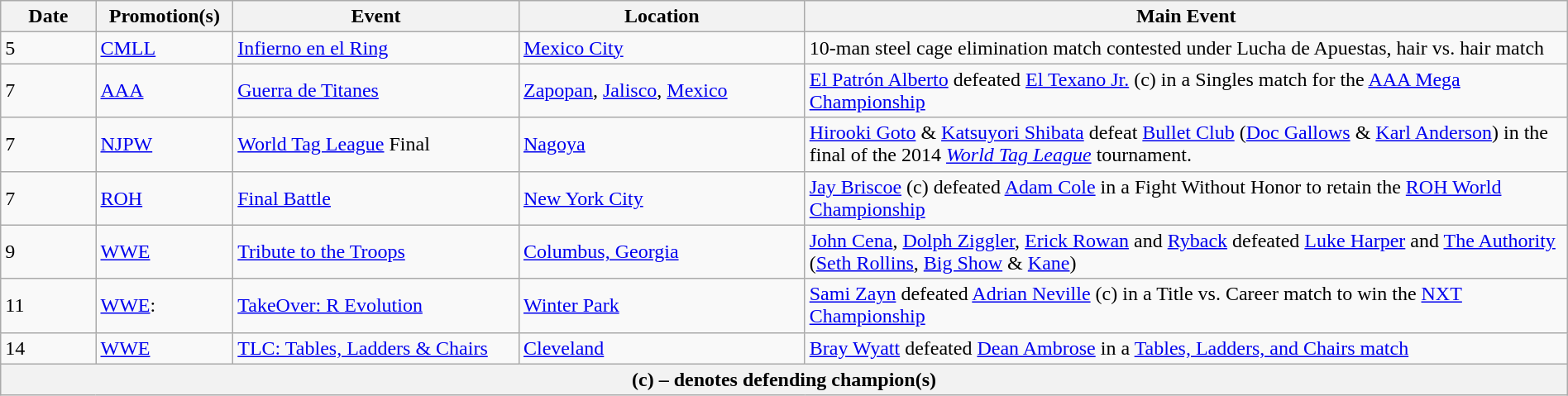<table class="wikitable" style="width:100%;">
<tr>
<th width=5%>Date</th>
<th width=5%>Promotion(s)</th>
<th width=15%>Event</th>
<th width=15%>Location</th>
<th width=40%>Main Event</th>
</tr>
<tr>
<td>5</td>
<td><a href='#'>CMLL</a></td>
<td><a href='#'>Infierno en el Ring</a></td>
<td><a href='#'>Mexico City</a></td>
<td>10-man steel cage elimination match contested under Lucha de Apuestas, hair vs. hair match</td>
</tr>
<tr>
<td>7</td>
<td><a href='#'>AAA</a></td>
<td><a href='#'>Guerra de Titanes</a></td>
<td><a href='#'>Zapopan</a>, <a href='#'>Jalisco</a>, <a href='#'>Mexico</a></td>
<td><a href='#'>El Patrón Alberto</a> defeated <a href='#'>El Texano Jr.</a> (c) in a Singles match for the <a href='#'>AAA Mega Championship</a></td>
</tr>
<tr>
<td>7</td>
<td><a href='#'>NJPW</a></td>
<td><a href='#'>World Tag League</a> Final</td>
<td><a href='#'>Nagoya</a></td>
<td><a href='#'>Hirooki Goto</a> & <a href='#'>Katsuyori Shibata</a> defeat <a href='#'>Bullet Club</a> (<a href='#'>Doc Gallows</a> & <a href='#'>Karl Anderson</a>)  in the final of the 2014 <em><a href='#'>World Tag League</a></em> tournament.</td>
</tr>
<tr>
<td>7</td>
<td><a href='#'>ROH</a></td>
<td><a href='#'>Final Battle</a></td>
<td><a href='#'>New York City</a></td>
<td><a href='#'>Jay Briscoe</a> (c) defeated <a href='#'>Adam Cole</a> in a Fight Without Honor to retain the <a href='#'>ROH World Championship</a></td>
</tr>
<tr>
<td>9</td>
<td><a href='#'>WWE</a></td>
<td><a href='#'>Tribute to the Troops</a></td>
<td><a href='#'>Columbus, Georgia</a></td>
<td><a href='#'>John Cena</a>, <a href='#'>Dolph Ziggler</a>, <a href='#'>Erick Rowan</a> and <a href='#'>Ryback</a> defeated <a href='#'>Luke Harper</a> and <a href='#'>The Authority</a> (<a href='#'>Seth Rollins</a>, <a href='#'>Big Show</a> & <a href='#'>Kane</a>)</td>
</tr>
<tr>
<td>11</td>
<td><a href='#'>WWE</a>:<br></td>
<td><a href='#'>TakeOver: R Evolution</a></td>
<td><a href='#'>Winter Park</a></td>
<td><a href='#'>Sami Zayn</a> defeated <a href='#'>Adrian Neville</a> (c) in a Title vs. Career match to win the <a href='#'>NXT Championship</a><br></td>
</tr>
<tr>
<td>14</td>
<td><a href='#'>WWE</a></td>
<td><a href='#'>TLC: Tables, Ladders & Chairs</a></td>
<td><a href='#'>Cleveland</a></td>
<td><a href='#'>Bray Wyatt</a> defeated <a href='#'>Dean Ambrose</a> in a <a href='#'>Tables, Ladders, and Chairs match</a></td>
</tr>
<tr>
<th colspan="6">(c) – denotes defending champion(s)</th>
</tr>
</table>
